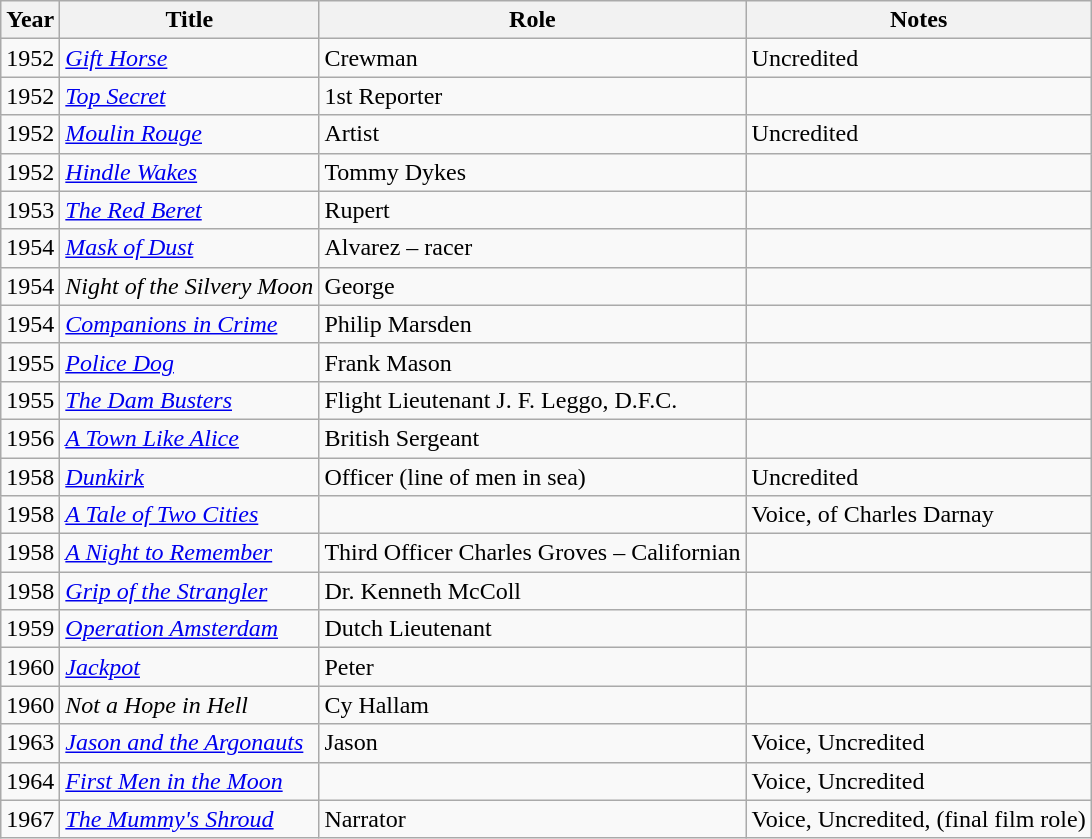<table class="wikitable">
<tr>
<th>Year</th>
<th>Title</th>
<th>Role</th>
<th>Notes</th>
</tr>
<tr>
<td>1952</td>
<td><em><a href='#'>Gift Horse</a></em></td>
<td>Crewman</td>
<td>Uncredited</td>
</tr>
<tr>
<td>1952</td>
<td><em><a href='#'>Top Secret</a></em></td>
<td>1st Reporter</td>
<td></td>
</tr>
<tr>
<td>1952</td>
<td><em><a href='#'>Moulin Rouge</a></em></td>
<td>Artist</td>
<td>Uncredited</td>
</tr>
<tr>
<td>1952</td>
<td><em><a href='#'>Hindle Wakes</a></em></td>
<td>Tommy Dykes</td>
<td></td>
</tr>
<tr>
<td>1953</td>
<td><em><a href='#'>The Red Beret</a></em></td>
<td>Rupert</td>
<td></td>
</tr>
<tr>
<td>1954</td>
<td><em><a href='#'>Mask of Dust</a></em></td>
<td>Alvarez – racer</td>
<td></td>
</tr>
<tr>
<td>1954</td>
<td><em>Night of the Silvery Moon</em></td>
<td>George</td>
<td></td>
</tr>
<tr>
<td>1954</td>
<td><em><a href='#'>Companions in Crime</a></em></td>
<td>Philip Marsden</td>
<td></td>
</tr>
<tr>
<td>1955</td>
<td><em><a href='#'>Police Dog</a></em></td>
<td>Frank Mason</td>
<td></td>
</tr>
<tr>
<td>1955</td>
<td><em><a href='#'>The Dam Busters</a></em></td>
<td>Flight Lieutenant J. F. Leggo, D.F.C.</td>
<td></td>
</tr>
<tr>
<td>1956</td>
<td><em><a href='#'>A Town Like Alice</a></em></td>
<td>British Sergeant</td>
<td></td>
</tr>
<tr>
<td>1958</td>
<td><em><a href='#'>Dunkirk</a></em></td>
<td>Officer (line of men in sea)</td>
<td>Uncredited</td>
</tr>
<tr>
<td>1958</td>
<td><em><a href='#'>A Tale of Two Cities</a></em></td>
<td></td>
<td>Voice, of Charles Darnay</td>
</tr>
<tr>
<td>1958</td>
<td><em><a href='#'>A Night to Remember</a></em></td>
<td>Third Officer Charles Groves – Californian</td>
<td></td>
</tr>
<tr>
<td>1958</td>
<td><em><a href='#'>Grip of the Strangler</a></em></td>
<td>Dr. Kenneth McColl</td>
<td></td>
</tr>
<tr>
<td>1959</td>
<td><em><a href='#'>Operation Amsterdam</a></em></td>
<td>Dutch Lieutenant</td>
<td></td>
</tr>
<tr>
<td>1960</td>
<td><em><a href='#'>Jackpot</a></em></td>
<td>Peter</td>
<td></td>
</tr>
<tr>
<td>1960</td>
<td><em>Not a Hope in Hell</em></td>
<td>Cy Hallam</td>
<td></td>
</tr>
<tr>
<td>1963</td>
<td><em><a href='#'>Jason and the Argonauts</a></em></td>
<td>Jason</td>
<td>Voice, Uncredited</td>
</tr>
<tr>
<td>1964</td>
<td><em><a href='#'>First Men in the Moon</a></em></td>
<td></td>
<td>Voice, Uncredited</td>
</tr>
<tr>
<td>1967</td>
<td><em><a href='#'>The Mummy's Shroud</a></em></td>
<td>Narrator</td>
<td>Voice, Uncredited, (final film role)</td>
</tr>
</table>
